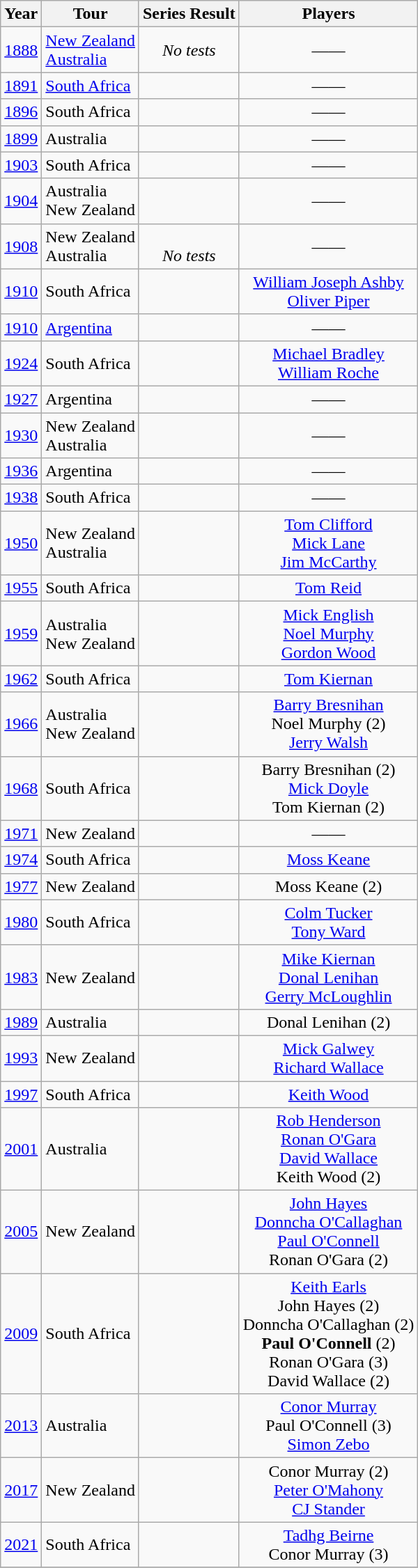<table class="wikitable collapsible collapsed" style="text-align:center;">
<tr>
<th>Year</th>
<th>Tour</th>
<th>Series Result</th>
<th>Players</th>
</tr>
<tr>
<td><a href='#'>1888</a></td>
<td align=left> <a href='#'>New Zealand</a><br> <a href='#'>Australia</a></td>
<td><em>No tests</em></td>
<td align=center>——</td>
</tr>
<tr>
<td><a href='#'>1891</a></td>
<td align=left> <a href='#'>South Africa</a></td>
<td></td>
<td align=center>——</td>
</tr>
<tr>
<td><a href='#'>1896</a></td>
<td align=left> South Africa</td>
<td></td>
<td align=center>——</td>
</tr>
<tr>
<td><a href='#'>1899</a></td>
<td align=left> Australia</td>
<td></td>
<td align=center>——</td>
</tr>
<tr>
<td><a href='#'>1903</a></td>
<td align=left> South Africa</td>
<td></td>
<td align=center>——</td>
</tr>
<tr>
<td><a href='#'>1904</a></td>
<td align=left> Australia<br> New Zealand</td>
<td> <br></td>
<td align=center>——</td>
</tr>
<tr>
<td><a href='#'>1908</a></td>
<td align=left> New Zealand<br> Australia</td>
<td> <br><em>No tests</em></td>
<td align=center>——</td>
</tr>
<tr>
<td><a href='#'>1910</a></td>
<td align=left>South Africa</td>
<td></td>
<td><a href='#'>William Joseph Ashby</a><br><a href='#'>Oliver Piper</a></td>
</tr>
<tr>
<td><a href='#'>1910</a></td>
<td align=left> <a href='#'>Argentina</a></td>
<td></td>
<td align=center>——</td>
</tr>
<tr>
<td><a href='#'>1924</a></td>
<td align=left> South Africa</td>
<td></td>
<td><a href='#'>Michael Bradley</a><br><a href='#'>William Roche</a></td>
</tr>
<tr>
<td><a href='#'>1927</a></td>
<td align=left> Argentina</td>
<td></td>
<td align=center>——</td>
</tr>
<tr>
<td><a href='#'>1930</a></td>
<td align=left> New Zealand<br>Australia</td>
<td><br></td>
<td align=center>——</td>
</tr>
<tr>
<td><a href='#'>1936</a></td>
<td align=left> Argentina</td>
<td></td>
<td align=center>——</td>
</tr>
<tr>
<td><a href='#'>1938</a></td>
<td align=left> South Africa</td>
<td></td>
<td align=center>——</td>
</tr>
<tr>
<td><a href='#'>1950</a></td>
<td align=left> New Zealand<br> Australia</td>
<td><br></td>
<td><a href='#'>Tom Clifford</a><br><a href='#'>Mick Lane</a><br><a href='#'>Jim McCarthy</a></td>
</tr>
<tr>
<td><a href='#'>1955</a></td>
<td align=left> South Africa</td>
<td></td>
<td><a href='#'>Tom Reid</a></td>
</tr>
<tr>
<td><a href='#'>1959</a></td>
<td align=left> Australia<br> New Zealand</td>
<td><br></td>
<td><a href='#'>Mick English</a><br><a href='#'>Noel Murphy</a><br><a href='#'>Gordon Wood</a></td>
</tr>
<tr>
<td><a href='#'>1962</a></td>
<td align=left> South Africa</td>
<td></td>
<td><a href='#'>Tom Kiernan</a></td>
</tr>
<tr>
<td><a href='#'>1966</a></td>
<td align=left> Australia<br> New Zealand</td>
<td><br></td>
<td><a href='#'>Barry Bresnihan</a><br>Noel Murphy (2)<br><a href='#'>Jerry Walsh</a></td>
</tr>
<tr>
<td><a href='#'>1968</a></td>
<td align=left> South Africa</td>
<td></td>
<td>Barry Bresnihan (2)<br><a href='#'>Mick Doyle</a><br>Tom Kiernan (2)</td>
</tr>
<tr>
<td><a href='#'>1971</a></td>
<td align=left> New Zealand</td>
<td></td>
<td align=center>——</td>
</tr>
<tr>
<td><a href='#'>1974</a></td>
<td align=left> South Africa</td>
<td></td>
<td><a href='#'>Moss Keane</a></td>
</tr>
<tr>
<td><a href='#'>1977</a></td>
<td align=left> New Zealand</td>
<td></td>
<td>Moss Keane (2)</td>
</tr>
<tr>
<td><a href='#'>1980</a></td>
<td align=left> South Africa</td>
<td></td>
<td><a href='#'>Colm Tucker</a><br><a href='#'>Tony Ward</a></td>
</tr>
<tr>
<td><a href='#'>1983</a></td>
<td align=left> New Zealand</td>
<td></td>
<td><a href='#'>Mike Kiernan</a><br><a href='#'>Donal Lenihan</a><br><a href='#'>Gerry McLoughlin</a></td>
</tr>
<tr>
<td><a href='#'>1989</a></td>
<td align=left> Australia</td>
<td></td>
<td>Donal Lenihan (2)</td>
</tr>
<tr>
<td><a href='#'>1993</a></td>
<td align=left> New Zealand</td>
<td></td>
<td><a href='#'>Mick Galwey</a><br><a href='#'>Richard Wallace</a></td>
</tr>
<tr>
<td><a href='#'>1997</a></td>
<td align=left> South Africa</td>
<td></td>
<td><a href='#'>Keith Wood</a></td>
</tr>
<tr>
<td><a href='#'>2001</a></td>
<td align=left> Australia</td>
<td></td>
<td><a href='#'>Rob Henderson</a><br><a href='#'>Ronan O'Gara</a><br><a href='#'>David Wallace</a><br>Keith Wood (2)</td>
</tr>
<tr>
<td><a href='#'>2005</a></td>
<td align=left> New Zealand</td>
<td></td>
<td><a href='#'>John Hayes</a><br><a href='#'>Donncha O'Callaghan</a><br><a href='#'>Paul O'Connell</a><br>Ronan O'Gara (2)</td>
</tr>
<tr>
<td><a href='#'>2009</a></td>
<td align=left> South Africa</td>
<td></td>
<td><a href='#'>Keith Earls</a><br>John Hayes (2)<br>Donncha O'Callaghan (2)<br><strong>Paul O'Connell</strong> (2)<br>Ronan O'Gara (3)<br>David Wallace (2)</td>
</tr>
<tr>
<td><a href='#'>2013</a></td>
<td align=left> Australia</td>
<td></td>
<td><a href='#'>Conor Murray</a><br>Paul O'Connell (3)<br><a href='#'>Simon Zebo</a></td>
</tr>
<tr>
<td><a href='#'>2017</a></td>
<td align=left> New Zealand</td>
<td></td>
<td>Conor Murray (2)<br><a href='#'>Peter O'Mahony</a><br><a href='#'>CJ Stander</a></td>
</tr>
<tr>
<td><a href='#'>2021</a></td>
<td align=left> South Africa</td>
<td></td>
<td><a href='#'>Tadhg Beirne</a><br>Conor Murray (3)</td>
</tr>
<tr>
</tr>
</table>
